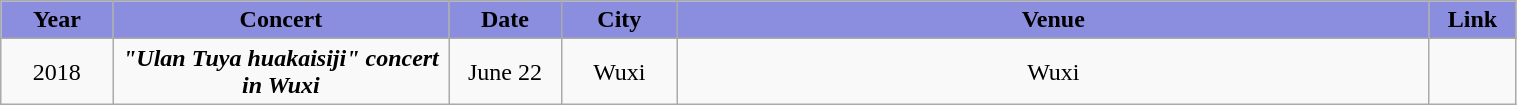<table class="wikitable sortable mw-collapsible" width="80%" style="text-align:center">
<tr align="center" style="background:#8B8EDE">
<td style="width:2%"><strong>Year</strong></td>
<td style="width:8%"><strong>Concert</strong></td>
<td style="width:2%"><strong>Date</strong></td>
<td style="width:2%"><strong>City</strong></td>
<td style="width:18%"><strong>Venue</strong></td>
<td style="width:1%"><strong>Link</strong></td>
</tr>
<tr>
<td rowspan="2">2018</td>
<td rowspan="2"><strong><em>"Ulan Tuya huakaisiji" concert in Wuxi</em></strong></td>
<td>June 22</td>
<td>Wuxi</td>
<td>Wuxi</td>
<td></td>
</tr>
</table>
